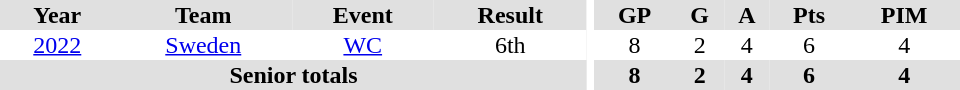<table border="0" cellpadding="1" cellspacing="0" ID="Table3" style="text-align:center; width:40em">
<tr ALIGN="center" bgcolor="#e0e0e0">
<th>Year</th>
<th>Team</th>
<th>Event</th>
<th>Result</th>
<th rowspan="99" bgcolor="#ffffff"></th>
<th>GP</th>
<th>G</th>
<th>A</th>
<th>Pts</th>
<th>PIM</th>
</tr>
<tr>
<td><a href='#'>2022</a></td>
<td><a href='#'>Sweden</a></td>
<td><a href='#'>WC</a></td>
<td>6th</td>
<td>8</td>
<td>2</td>
<td>4</td>
<td>6</td>
<td>4</td>
</tr>
<tr bgcolor="#e0e0e0">
<th colspan="4">Senior totals</th>
<th>8</th>
<th>2</th>
<th>4</th>
<th>6</th>
<th>4</th>
</tr>
</table>
